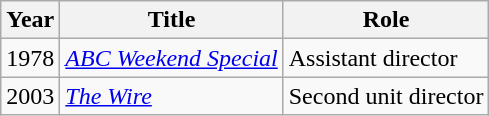<table class="wikitable">
<tr>
<th>Year</th>
<th>Title</th>
<th>Role</th>
</tr>
<tr>
<td>1978</td>
<td><em><a href='#'>ABC Weekend Special</a></em></td>
<td>Assistant director</td>
</tr>
<tr>
<td>2003</td>
<td><em><a href='#'>The Wire</a></em></td>
<td>Second unit director</td>
</tr>
</table>
